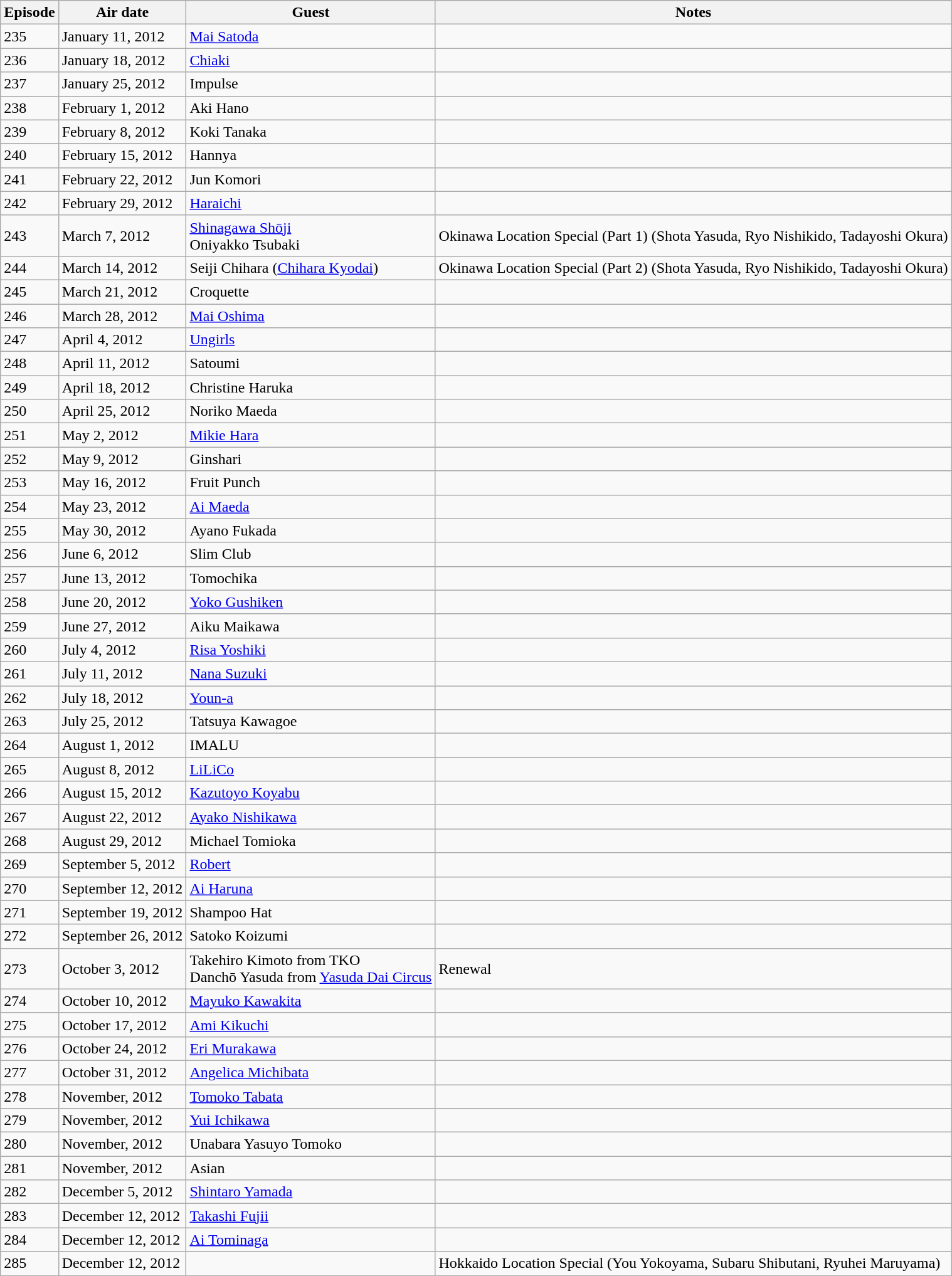<table class="wikitable">
<tr>
<th>Episode</th>
<th>Air date</th>
<th>Guest</th>
<th>Notes</th>
</tr>
<tr>
<td>235</td>
<td>January 11, 2012</td>
<td><a href='#'>Mai Satoda</a></td>
<td></td>
</tr>
<tr>
<td>236</td>
<td>January 18, 2012</td>
<td><a href='#'>Chiaki</a></td>
<td></td>
</tr>
<tr>
<td>237</td>
<td>January 25, 2012</td>
<td>Impulse</td>
<td></td>
</tr>
<tr>
<td>238</td>
<td>February 1, 2012</td>
<td>Aki Hano</td>
<td></td>
</tr>
<tr>
<td>239</td>
<td>February 8, 2012</td>
<td>Koki Tanaka</td>
<td></td>
</tr>
<tr>
<td>240</td>
<td>February 15, 2012</td>
<td>Hannya</td>
<td></td>
</tr>
<tr>
<td>241</td>
<td>February 22, 2012</td>
<td>Jun Komori</td>
<td></td>
</tr>
<tr>
<td>242</td>
<td>February 29, 2012</td>
<td><a href='#'>Haraichi</a></td>
<td></td>
</tr>
<tr>
<td>243</td>
<td>March 7, 2012</td>
<td><a href='#'>Shinagawa Shōji</a><br>Oniyakko Tsubaki</td>
<td>Okinawa Location Special (Part 1) (Shota Yasuda, Ryo Nishikido, Tadayoshi Okura)</td>
</tr>
<tr>
<td>244</td>
<td>March 14, 2012</td>
<td>Seiji Chihara (<a href='#'>Chihara Kyodai</a>)</td>
<td>Okinawa Location Special (Part 2) (Shota Yasuda, Ryo Nishikido, Tadayoshi Okura)</td>
</tr>
<tr>
<td>245</td>
<td>March 21, 2012</td>
<td>Croquette</td>
<td></td>
</tr>
<tr>
<td>246</td>
<td>March 28, 2012</td>
<td><a href='#'>Mai Oshima</a></td>
<td></td>
</tr>
<tr>
<td>247</td>
<td>April 4, 2012</td>
<td><a href='#'>Ungirls</a></td>
<td></td>
</tr>
<tr>
<td>248</td>
<td>April 11, 2012</td>
<td>Satoumi</td>
<td></td>
</tr>
<tr>
<td>249</td>
<td>April 18, 2012</td>
<td>Christine Haruka</td>
<td></td>
</tr>
<tr>
<td>250</td>
<td>April 25, 2012</td>
<td>Noriko Maeda</td>
<td></td>
</tr>
<tr>
<td>251</td>
<td>May 2, 2012</td>
<td><a href='#'>Mikie Hara</a></td>
<td></td>
</tr>
<tr>
<td>252</td>
<td>May 9, 2012</td>
<td>Ginshari</td>
<td></td>
</tr>
<tr>
<td>253</td>
<td>May 16, 2012</td>
<td>Fruit Punch</td>
<td></td>
</tr>
<tr>
<td>254</td>
<td>May 23, 2012</td>
<td><a href='#'>Ai Maeda</a></td>
<td></td>
</tr>
<tr>
<td>255</td>
<td>May 30, 2012</td>
<td>Ayano Fukada</td>
<td></td>
</tr>
<tr>
<td>256</td>
<td>June 6, 2012</td>
<td>Slim Club</td>
<td></td>
</tr>
<tr>
<td>257</td>
<td>June 13, 2012</td>
<td>Tomochika</td>
<td></td>
</tr>
<tr>
<td>258</td>
<td>June 20, 2012</td>
<td><a href='#'>Yoko Gushiken</a></td>
<td></td>
</tr>
<tr>
<td>259</td>
<td>June 27, 2012</td>
<td>Aiku Maikawa</td>
<td></td>
</tr>
<tr>
<td>260</td>
<td>July 4, 2012</td>
<td><a href='#'>Risa Yoshiki</a></td>
<td></td>
</tr>
<tr>
<td>261</td>
<td>July 11, 2012</td>
<td><a href='#'>Nana Suzuki</a></td>
<td></td>
</tr>
<tr>
<td>262</td>
<td>July 18, 2012</td>
<td><a href='#'>Youn-a</a></td>
<td></td>
</tr>
<tr>
<td>263</td>
<td>July 25, 2012</td>
<td>Tatsuya Kawagoe</td>
<td></td>
</tr>
<tr>
<td>264</td>
<td>August 1, 2012</td>
<td>IMALU</td>
<td></td>
</tr>
<tr>
<td>265</td>
<td>August 8, 2012</td>
<td><a href='#'>LiLiCo</a></td>
<td></td>
</tr>
<tr>
<td>266</td>
<td>August 15, 2012</td>
<td><a href='#'>Kazutoyo Koyabu</a></td>
<td></td>
</tr>
<tr>
<td>267</td>
<td>August 22, 2012</td>
<td><a href='#'>Ayako Nishikawa</a></td>
<td></td>
</tr>
<tr>
<td>268</td>
<td>August 29, 2012</td>
<td>Michael Tomioka</td>
<td></td>
</tr>
<tr>
<td>269</td>
<td>September 5, 2012</td>
<td><a href='#'>Robert</a></td>
<td></td>
</tr>
<tr>
<td>270</td>
<td>September 12, 2012</td>
<td><a href='#'>Ai Haruna</a></td>
<td></td>
</tr>
<tr>
<td>271</td>
<td>September 19, 2012</td>
<td>Shampoo Hat</td>
<td></td>
</tr>
<tr>
<td>272</td>
<td>September 26, 2012</td>
<td>Satoko Koizumi</td>
<td></td>
</tr>
<tr>
<td>273</td>
<td>October 3, 2012</td>
<td>Takehiro Kimoto from TKO<br>Danchō Yasuda from <a href='#'>Yasuda Dai Circus</a></td>
<td>Renewal</td>
</tr>
<tr>
<td>274</td>
<td>October 10, 2012</td>
<td><a href='#'>Mayuko Kawakita</a></td>
<td></td>
</tr>
<tr>
<td>275</td>
<td>October 17, 2012</td>
<td><a href='#'>Ami Kikuchi</a></td>
<td></td>
</tr>
<tr>
<td>276</td>
<td>October 24, 2012</td>
<td><a href='#'>Eri Murakawa</a></td>
<td></td>
</tr>
<tr>
<td>277</td>
<td>October 31, 2012</td>
<td><a href='#'>Angelica Michibata</a></td>
<td></td>
</tr>
<tr>
<td>278</td>
<td>November, 2012</td>
<td><a href='#'>Tomoko Tabata</a></td>
<td></td>
</tr>
<tr>
<td>279</td>
<td>November, 2012</td>
<td><a href='#'>Yui Ichikawa</a></td>
<td></td>
</tr>
<tr>
<td>280</td>
<td>November, 2012</td>
<td>Unabara Yasuyo Tomoko</td>
<td></td>
</tr>
<tr>
<td>281</td>
<td>November, 2012</td>
<td>Asian</td>
<td></td>
</tr>
<tr>
<td>282</td>
<td>December 5, 2012</td>
<td><a href='#'>Shintaro Yamada</a></td>
<td></td>
</tr>
<tr>
<td>283</td>
<td>December 12, 2012</td>
<td><a href='#'>Takashi Fujii</a></td>
<td></td>
</tr>
<tr>
<td>284</td>
<td>December 12, 2012</td>
<td><a href='#'>Ai Tominaga</a></td>
<td></td>
</tr>
<tr>
<td>285</td>
<td>December 12, 2012</td>
<td></td>
<td>Hokkaido Location Special (You Yokoyama, Subaru Shibutani, Ryuhei Maruyama)</td>
</tr>
</table>
